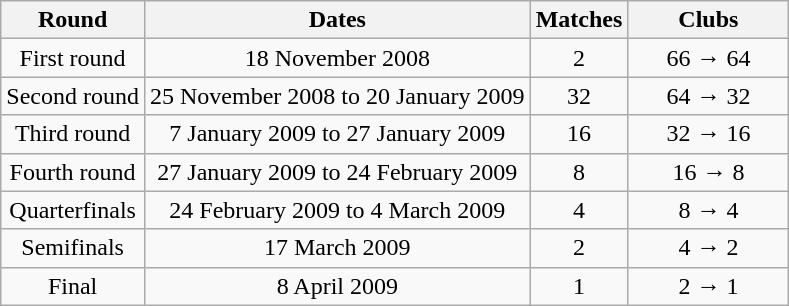<table class="wikitable">
<tr>
<th>Round</th>
<th>Dates</th>
<th>Matches</th>
<th width=100>Clubs</th>
</tr>
<tr align=center>
<td>First round</td>
<td>18 November 2008</td>
<td>2</td>
<td>66 → 64</td>
</tr>
<tr align=center>
<td>Second round</td>
<td>25 November 2008 to 20 January 2009</td>
<td>32</td>
<td>64 → 32</td>
</tr>
<tr align=center>
<td>Third round</td>
<td>7 January 2009 to 27 January 2009</td>
<td>16</td>
<td>32 → 16</td>
</tr>
<tr align=center>
<td>Fourth round</td>
<td>27 January 2009 to 24 February 2009</td>
<td>8</td>
<td>16 → 8</td>
</tr>
<tr align=center>
<td>Quarterfinals</td>
<td>24 February 2009 to 4 March 2009</td>
<td>4</td>
<td>8 → 4</td>
</tr>
<tr align=center>
<td>Semifinals</td>
<td>17 March 2009</td>
<td>2</td>
<td>4 → 2</td>
</tr>
<tr align=center>
<td>Final</td>
<td>8 April 2009</td>
<td>1</td>
<td>2 → 1</td>
</tr>
</table>
